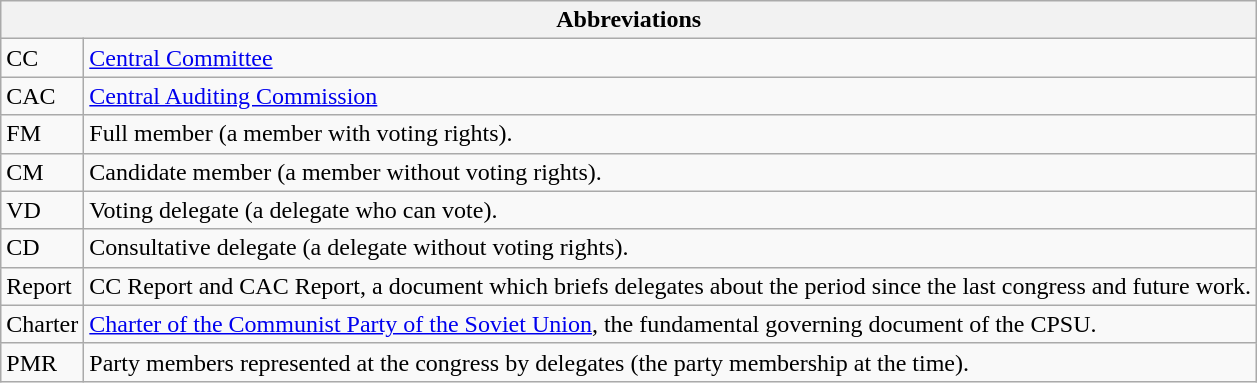<table class="wikitable" border="1">
<tr>
<th colspan="2" scope="col">Abbreviations</th>
</tr>
<tr>
<td>CC</td>
<td><a href='#'>Central Committee</a></td>
</tr>
<tr>
<td>CAC</td>
<td><a href='#'>Central Auditing Commission</a></td>
</tr>
<tr>
<td>FM</td>
<td>Full member (a member with voting rights).</td>
</tr>
<tr>
<td>CM</td>
<td>Candidate member (a member without voting rights).</td>
</tr>
<tr>
<td>VD</td>
<td>Voting delegate (a delegate who can vote).</td>
</tr>
<tr>
<td>CD</td>
<td>Consultative delegate (a delegate without voting rights).</td>
</tr>
<tr>
<td>Report</td>
<td>CC Report and CAC Report, a document which briefs delegates about the period since the last congress and future work.</td>
</tr>
<tr>
<td>Charter</td>
<td><a href='#'>Charter of the Communist Party of the Soviet Union</a>, the fundamental governing document of the CPSU.</td>
</tr>
<tr>
<td>PMR</td>
<td>Party members represented at the congress by delegates (the party membership at the time).</td>
</tr>
</table>
